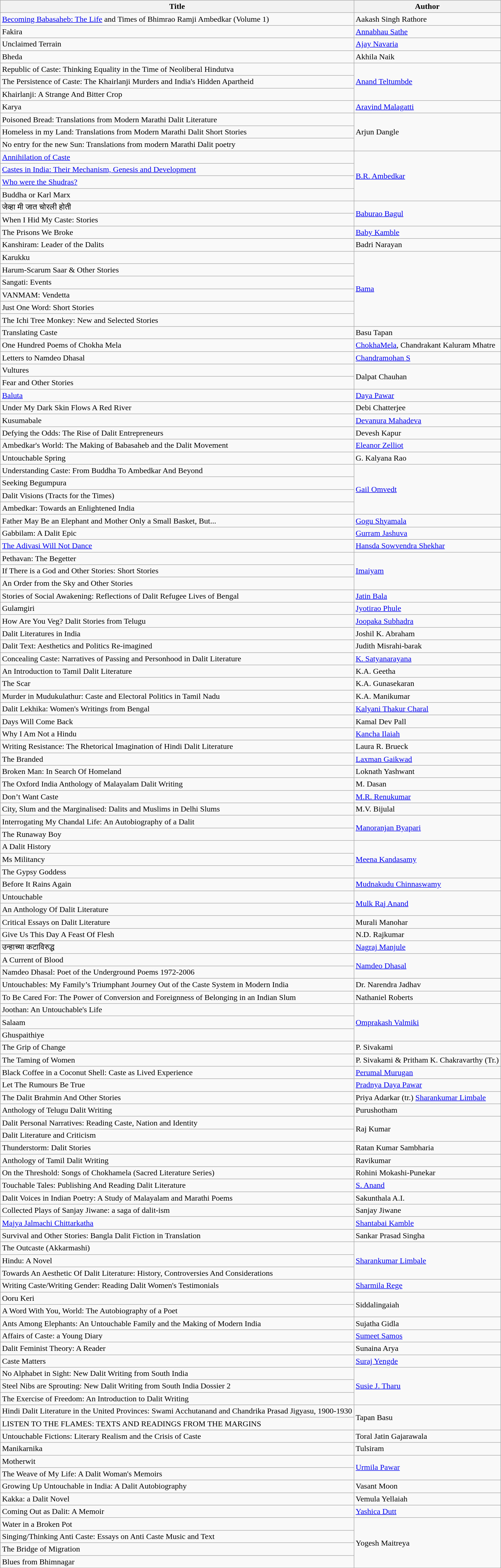<table class="wikitable sortable mw-collapsible">
<tr>
<th>Title</th>
<th>Author</th>
</tr>
<tr>
<td><a href='#'>Becoming Babasaheb: The Life</a> and Times of Bhimrao Ramji Ambedkar  (Volume 1)</td>
<td>Aakash Singh Rathore</td>
</tr>
<tr>
<td>Fakira</td>
<td><a href='#'>Annabhau Sathe</a></td>
</tr>
<tr>
<td>Unclaimed Terrain</td>
<td><a href='#'>Ajay Navaria</a></td>
</tr>
<tr>
<td>Bheda</td>
<td>Akhila Naik</td>
</tr>
<tr>
<td>Republic of Caste: Thinking Equality in the Time of Neoliberal Hindutva</td>
<td rowspan="3"><a href='#'>Anand Teltumbde</a></td>
</tr>
<tr>
<td>The Persistence of Caste: The Khairlanji Murders and India's Hidden Apartheid</td>
</tr>
<tr>
<td>Khairlanji: A  Strange And Bitter Crop</td>
</tr>
<tr>
<td>Karya</td>
<td><a href='#'>Aravind Malagatti</a></td>
</tr>
<tr>
<td>Poisoned Bread: Translations from Modern Marathi Dalit  Literature</td>
<td rowspan="3">Arjun Dangle</td>
</tr>
<tr>
<td>Homeless in my  Land: Translations from Modern Marathi Dalit Short Stories</td>
</tr>
<tr>
<td>No entry for the  new Sun: Translations from modern Marathi Dalit poetry</td>
</tr>
<tr>
<td><a href='#'>Annihilation of Caste</a></td>
<td rowspan="4"><a href='#'>B.R. Ambedkar</a></td>
</tr>
<tr>
<td><a href='#'>Castes in India: Their Mechanism, Genesis and Development</a></td>
</tr>
<tr>
<td><a href='#'>Who were the Shudras?</a></td>
</tr>
<tr>
<td>Buddha or Karl Marx</td>
</tr>
<tr>
<td>जेव्हा मी जात चोरली होती</td>
<td rowspan="2"><a href='#'>Baburao Bagul</a></td>
</tr>
<tr>
<td>When I Hid My  Caste: Stories</td>
</tr>
<tr>
<td>The Prisons We Broke</td>
<td><a href='#'>Baby Kamble</a></td>
</tr>
<tr>
<td>Kanshiram: Leader of the Dalits</td>
<td>Badri Narayan</td>
</tr>
<tr>
<td>Karukku</td>
<td rowspan="6"><a href='#'>Bama</a></td>
</tr>
<tr>
<td>Harum-Scarum Saar  & Other Stories</td>
</tr>
<tr>
<td>Sangati: Events</td>
</tr>
<tr>
<td>VANMAM: Vendetta</td>
</tr>
<tr>
<td>Just One Word:  Short Stories</td>
</tr>
<tr>
<td>The Ichi Tree  Monkey: New and Selected Stories</td>
</tr>
<tr>
<td>Translating Caste</td>
<td>Basu Tapan</td>
</tr>
<tr>
<td>One Hundred Poems  of Chokha Mela</td>
<td><a href='#'>ChokhaMela</a>, Chandrakant Kaluram Mhatre</td>
</tr>
<tr>
<td>Letters to Namdeo Dhasal</td>
<td><a href='#'>Chandramohan S</a></td>
</tr>
<tr>
<td>Vultures</td>
<td rowspan="2">Dalpat Chauhan</td>
</tr>
<tr>
<td>Fear and Other Stories</td>
</tr>
<tr>
<td><a href='#'>Baluta</a></td>
<td><a href='#'>Daya Pawar</a></td>
</tr>
<tr>
<td>Under My Dark Skin Flows A Red River</td>
<td>Debi Chatterjee</td>
</tr>
<tr>
<td>Kusumabale</td>
<td><a href='#'>Devanura Mahadeva</a></td>
</tr>
<tr>
<td>Defying the Odds: The Rise of Dalit Entrepreneurs</td>
<td>Devesh Kapur</td>
</tr>
<tr>
<td>Ambedkar's World: The Making of Babasaheb and the Dalit Movement</td>
<td><a href='#'>Eleanor Zelliot</a></td>
</tr>
<tr>
<td>Untouchable Spring</td>
<td>G. Kalyana Rao</td>
</tr>
<tr>
<td>Understanding Caste: From Buddha To Ambedkar And Beyond</td>
<td rowspan="4"><a href='#'>Gail Omvedt</a></td>
</tr>
<tr>
<td>Seeking Begumpura</td>
</tr>
<tr>
<td>Dalit Visions (Tracts for the Times)</td>
</tr>
<tr>
<td>Ambedkar: Towards  an Enlightened India</td>
</tr>
<tr>
<td>Father May Be an Elephant and Mother Only a Small Basket, But...</td>
<td><a href='#'>Gogu Shyamala</a></td>
</tr>
<tr>
<td>Gabbilam: A Dalit  Epic</td>
<td><a href='#'>Gurram Jashuva</a></td>
</tr>
<tr>
<td><a href='#'>The Adivasi Will Not Dance</a></td>
<td><a href='#'>Hansda Sowvendra Shekhar</a></td>
</tr>
<tr>
<td>Pethavan: The  Begetter</td>
<td rowspan="3"><a href='#'>Imaiyam</a></td>
</tr>
<tr>
<td>If There is a God  and Other Stories: Short Stories</td>
</tr>
<tr>
<td>An Order from the  Sky and Other Stories</td>
</tr>
<tr>
<td>Stories of Social  Awakening: Reflections of Dalit Refugee Lives of Bengal</td>
<td><a href='#'>Jatin Bala</a></td>
</tr>
<tr>
<td>Gulamgiri</td>
<td><a href='#'>Jyotirao Phule</a></td>
</tr>
<tr>
<td>How Are You Veg?  Dalit Stories from Telugu</td>
<td><a href='#'>Joopaka Subhadra</a></td>
</tr>
<tr>
<td>Dalit Literatures in India</td>
<td>Joshil K. Abraham</td>
</tr>
<tr>
<td>Dalit Text: Aesthetics and Politics Re-imagined</td>
<td>Judith Misrahi-barak</td>
</tr>
<tr>
<td>Concealing Caste: Narratives of Passing and Personhood in Dalit Literature</td>
<td><a href='#'>K. Satyanarayana</a></td>
</tr>
<tr>
<td>An Introduction to  Tamil Dalit Literature</td>
<td>K.A. Geetha</td>
</tr>
<tr>
<td>The Scar</td>
<td>K.A. Gunasekaran</td>
</tr>
<tr>
<td>Murder in Mudukulathur: Caste and Electoral Politics in Tamil  Nadu</td>
<td>K.A. Manikumar</td>
</tr>
<tr>
<td>Dalit Lekhika:  Women's Writings from Bengal</td>
<td><a href='#'>Kalyani Thakur Charal</a></td>
</tr>
<tr>
<td>Days Will Come Back</td>
<td>Kamal Dev Pall</td>
</tr>
<tr>
<td>Why I Am Not a Hindu</td>
<td><a href='#'>Kancha Ilaiah</a></td>
</tr>
<tr>
<td>Writing  Resistance: The Rhetorical Imagination of Hindi Dalit Literature</td>
<td>Laura R. Brueck</td>
</tr>
<tr>
<td>The Branded</td>
<td><a href='#'>Laxman Gaikwad</a></td>
</tr>
<tr>
<td>Broken Man: In  Search Of Homeland</td>
<td>Loknath Yashwant</td>
</tr>
<tr>
<td>The Oxford India  Anthology of Malayalam Dalit Writing</td>
<td>M. Dasan</td>
</tr>
<tr>
<td>Don’t Want Caste</td>
<td><a href='#'>M.R. Renukumar</a></td>
</tr>
<tr>
<td>City, Slum and the Marginalised: Dalits and Muslims in Delhi  Slums</td>
<td>M.V. Bijulal</td>
</tr>
<tr>
<td>Interrogating My  Chandal Life: An Autobiography of a Dalit</td>
<td rowspan="2"><a href='#'>Manoranjan Byapari</a></td>
</tr>
<tr>
<td>The Runaway Boy</td>
</tr>
<tr>
<td>A Dalit History</td>
<td rowspan="3"><a href='#'>Meena Kandasamy</a></td>
</tr>
<tr>
<td>Ms Militancy</td>
</tr>
<tr>
<td>The Gypsy Goddess</td>
</tr>
<tr>
<td>Before It Rains Again</td>
<td><a href='#'>Mudnakudu Chinnaswamy</a></td>
</tr>
<tr>
<td>Untouchable</td>
<td rowspan="2"><a href='#'>Mulk Raj Anand</a></td>
</tr>
<tr>
<td>An Anthology Of  Dalit Literature</td>
</tr>
<tr>
<td>Critical Essays on  Dalit Literature</td>
<td>Murali Manohar</td>
</tr>
<tr>
<td>Give Us This Day A  Feast Of Flesh</td>
<td>N.D. Rajkumar</td>
</tr>
<tr>
<td>उन्हाच्या  कटाविरुद्ध</td>
<td><a href='#'>Nagraj Manjule</a></td>
</tr>
<tr>
<td>A Current of Blood</td>
<td rowspan="2"><a href='#'>Namdeo Dhasal</a></td>
</tr>
<tr>
<td>Namdeo Dhasal:  Poet of the Underground Poems 1972-2006</td>
</tr>
<tr>
<td>Untouchables: My Family’s Triumphant Journey Out of the Caste  System in Modern India</td>
<td>Dr. Narendra Jadhav</td>
</tr>
<tr>
<td>To Be Cared For: The Power of Conversion and Foreignness of  Belonging in an Indian Slum</td>
<td>Nathaniel Roberts</td>
</tr>
<tr>
<td>Joothan: An Untouchable's Life</td>
<td rowspan="3"><a href='#'>Omprakash Valmiki</a></td>
</tr>
<tr>
<td>Salaam</td>
</tr>
<tr>
<td>Ghuspaithiye</td>
</tr>
<tr>
<td>The Grip of Change</td>
<td>P. Sivakami</td>
</tr>
<tr>
<td>The Taming of  Women</td>
<td>P. Sivakami & Pritham K. Chakravarthy (Tr.)</td>
</tr>
<tr>
<td>Black Coffee in a Coconut Shell: Caste as Lived Experience</td>
<td><a href='#'>Perumal Murugan</a></td>
</tr>
<tr>
<td>Let The Rumours Be True</td>
<td><a href='#'>Pradnya Daya Pawar</a></td>
</tr>
<tr>
<td>The Dalit Brahmin  And Other Stories</td>
<td>Priya Adarkar (tr.) <a href='#'>Sharankumar Limbale</a></td>
</tr>
<tr>
<td>Anthology of Telugu Dalit Writing</td>
<td>Purushotham</td>
</tr>
<tr>
<td>Dalit Personal  Narratives: Reading Caste, Nation and Identity</td>
<td rowspan="2">Raj Kumar</td>
</tr>
<tr>
<td>Dalit Literature  and Criticism</td>
</tr>
<tr>
<td>Thunderstorm:  Dalit Stories</td>
<td>Ratan Kumar Sambharia</td>
</tr>
<tr>
<td>Anthology of Tamil Dalit Writing</td>
<td>Ravikumar</td>
</tr>
<tr>
<td>On the Threshold:  Songs of Chokhamela (Sacred Literature Series)</td>
<td>Rohini Mokashi-Punekar</td>
</tr>
<tr>
<td>Touchable Tales:  Publishing And Reading Dalit Literature</td>
<td><a href='#'>S. Anand</a></td>
</tr>
<tr>
<td>Dalit Voices in  Indian Poetry: A Study of Malayalam and Marathi Poems</td>
<td>Sakunthala A.I.</td>
</tr>
<tr>
<td>Collected Plays of  Sanjay Jiwane: a saga of dalit-ism</td>
<td>Sanjay Jiwane</td>
</tr>
<tr>
<td><a href='#'>Majya Jalmachi Chittarkatha</a></td>
<td><a href='#'>Shantabai Kamble</a></td>
</tr>
<tr>
<td>Survival and Other Stories: Bangla Dalit Fiction in Translation</td>
<td>Sankar Prasad Singha</td>
</tr>
<tr>
<td>The Outcaste (Akkarmashi)</td>
<td rowspan="3"><a href='#'>Sharankumar Limbale</a></td>
</tr>
<tr>
<td>Hindu: A Novel</td>
</tr>
<tr>
<td>Towards An  Aesthetic Of Dalit Literature: History, Controversies And Considerations</td>
</tr>
<tr>
<td>Writing Caste/Writing Gender: Reading Dalit Women's Testimonials</td>
<td><a href='#'>Sharmila Rege</a></td>
</tr>
<tr>
<td>Ooru Keri</td>
<td rowspan="2">Siddalingaiah</td>
</tr>
<tr>
<td>A Word With You,  World: The Autobiography of a Poet</td>
</tr>
<tr>
<td>Ants Among Elephants: An Untouchable Family and the Making of  Modern India</td>
<td>Sujatha Gidla</td>
</tr>
<tr>
<td>Affairs of Caste: a Young Diary</td>
<td><a href='#'>Sumeet Samos</a></td>
</tr>
<tr>
<td>Dalit Feminist Theory: A Reader</td>
<td>Sunaina Arya</td>
</tr>
<tr>
<td>Caste Matters</td>
<td><a href='#'>Suraj Yengde</a></td>
</tr>
<tr>
<td>No Alphabet in  Sight: New Dalit Writing from South India</td>
<td rowspan="3"><a href='#'>Susie J. Tharu</a></td>
</tr>
<tr>
<td>Steel Nibs are  Sprouting: New Dalit Writing from South India Dossier 2</td>
</tr>
<tr>
<td>The Exercise of  Freedom: An Introduction to Dalit Writing</td>
</tr>
<tr>
<td>Hindi Dalit  Literature in the United Provinces: Swami Acchutanand and Chandrika Prasad  Jigyasu, 1900-1930</td>
<td rowspan="2">Tapan Basu</td>
</tr>
<tr>
<td>LISTEN TO THE FLAMES: TEXTS AND READINGS FROM THE MARGINS</td>
</tr>
<tr>
<td>Untouchable Fictions: Literary Realism and the Crisis of Caste</td>
<td>Toral Jatin Gajarawala</td>
</tr>
<tr>
<td>Manikarnika</td>
<td>Tulsiram</td>
</tr>
<tr>
<td>Motherwit</td>
<td rowspan="2"><a href='#'>Urmila Pawar</a></td>
</tr>
<tr>
<td>The Weave of My Life: A Dalit Woman's Memoirs</td>
</tr>
<tr>
<td>Growing Up Untouchable in India: A Dalit Autobiography</td>
<td>Vasant Moon</td>
</tr>
<tr>
<td>Kakka: a Dalit  Novel</td>
<td>Vemula Yellaiah</td>
</tr>
<tr>
<td>Coming Out as  Dalit: A Memoir</td>
<td><a href='#'>Yashica Dutt</a></td>
</tr>
<tr>
<td>Water in a Broken Pot</td>
<td rowspan="4">Yogesh Maitreya</td>
</tr>
<tr>
<td>Singing/Thinking Anti Caste: Essays on Anti Caste Music and Text</td>
</tr>
<tr>
<td>The Bridge of Migration</td>
</tr>
<tr>
<td>Blues from Bhimnagar</td>
</tr>
</table>
